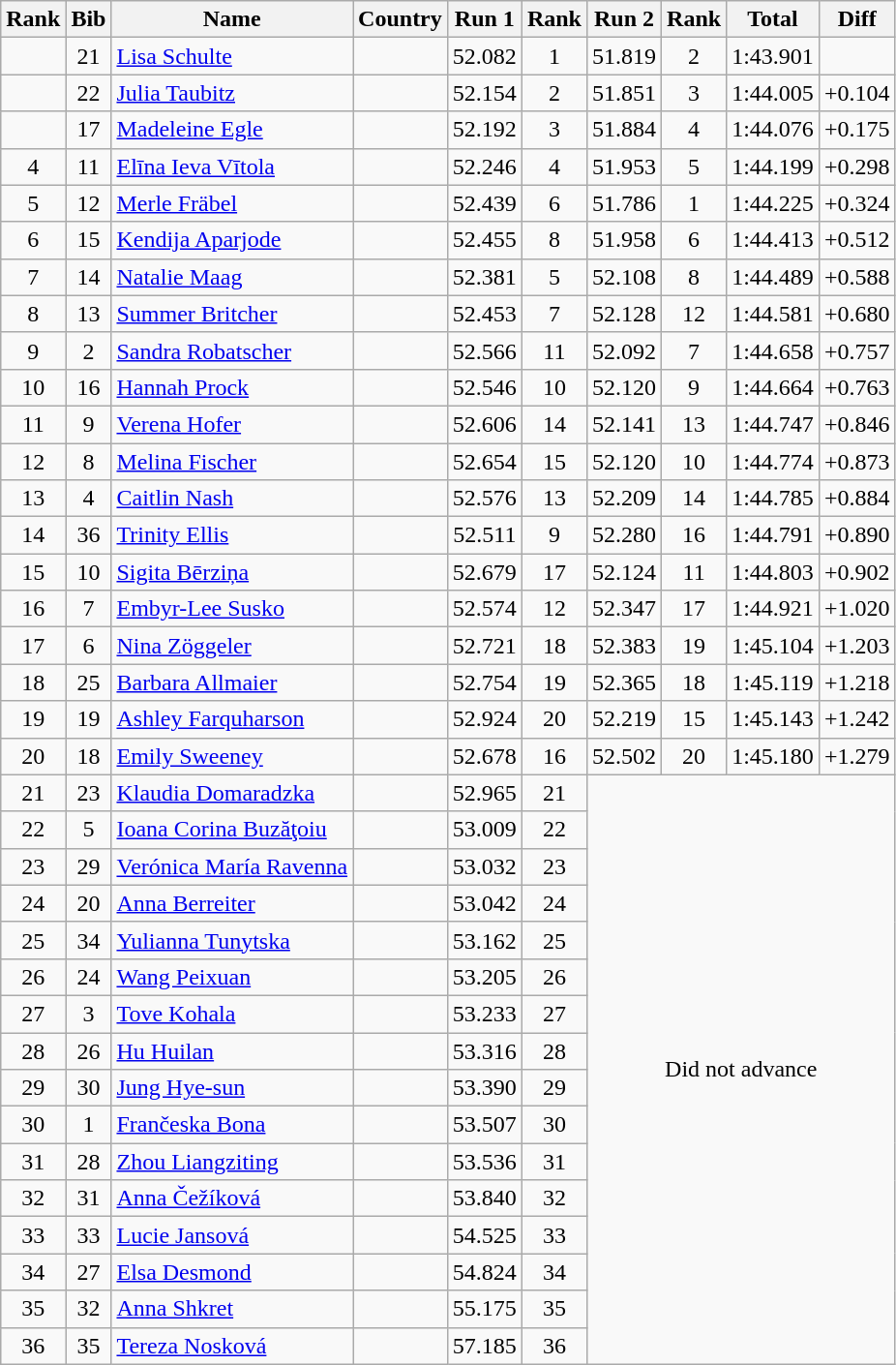<table class="wikitable sortable" style="text-align:center">
<tr>
<th>Rank</th>
<th>Bib</th>
<th>Name</th>
<th>Country</th>
<th>Run 1</th>
<th>Rank</th>
<th>Run 2</th>
<th>Rank</th>
<th>Total</th>
<th>Diff</th>
</tr>
<tr>
<td></td>
<td>21</td>
<td align=left><a href='#'>Lisa Schulte</a></td>
<td align=left></td>
<td>52.082</td>
<td>1</td>
<td>51.819</td>
<td>2</td>
<td>1:43.901</td>
<td></td>
</tr>
<tr>
<td></td>
<td>22</td>
<td align=left><a href='#'>Julia Taubitz</a></td>
<td align=left></td>
<td>52.154</td>
<td>2</td>
<td>51.851</td>
<td>3</td>
<td>1:44.005</td>
<td>+0.104</td>
</tr>
<tr>
<td></td>
<td>17</td>
<td align=left><a href='#'>Madeleine Egle</a></td>
<td align=left></td>
<td>52.192</td>
<td>3</td>
<td>51.884</td>
<td>4</td>
<td>1:44.076</td>
<td>+0.175</td>
</tr>
<tr>
<td>4</td>
<td>11</td>
<td align=left><a href='#'>Elīna Ieva Vītola</a></td>
<td align=left></td>
<td>52.246</td>
<td>4</td>
<td>51.953</td>
<td>5</td>
<td>1:44.199</td>
<td>+0.298</td>
</tr>
<tr>
<td>5</td>
<td>12</td>
<td align=left><a href='#'>Merle Fräbel</a></td>
<td align=left></td>
<td>52.439</td>
<td>6</td>
<td>51.786</td>
<td>1</td>
<td>1:44.225</td>
<td>+0.324</td>
</tr>
<tr>
<td>6</td>
<td>15</td>
<td align=left><a href='#'>Kendija Aparjode</a></td>
<td align=left></td>
<td>52.455</td>
<td>8</td>
<td>51.958</td>
<td>6</td>
<td>1:44.413</td>
<td>+0.512</td>
</tr>
<tr>
<td>7</td>
<td>14</td>
<td align=left><a href='#'>Natalie Maag</a></td>
<td align=left></td>
<td>52.381</td>
<td>5</td>
<td>52.108</td>
<td>8</td>
<td>1:44.489</td>
<td>+0.588</td>
</tr>
<tr>
<td>8</td>
<td>13</td>
<td align=left><a href='#'>Summer Britcher</a></td>
<td align=left></td>
<td>52.453</td>
<td>7</td>
<td>52.128</td>
<td>12</td>
<td>1:44.581</td>
<td>+0.680</td>
</tr>
<tr>
<td>9</td>
<td>2</td>
<td align=left><a href='#'>Sandra Robatscher</a></td>
<td align=left></td>
<td>52.566</td>
<td>11</td>
<td>52.092</td>
<td>7</td>
<td>1:44.658</td>
<td>+0.757</td>
</tr>
<tr>
<td>10</td>
<td>16</td>
<td align=left><a href='#'>Hannah Prock</a></td>
<td align=left></td>
<td>52.546</td>
<td>10</td>
<td>52.120</td>
<td>9</td>
<td>1:44.664</td>
<td>+0.763</td>
</tr>
<tr>
<td>11</td>
<td>9</td>
<td align=left><a href='#'>Verena Hofer</a></td>
<td align=left></td>
<td>52.606</td>
<td>14</td>
<td>52.141</td>
<td>13</td>
<td>1:44.747</td>
<td>+0.846</td>
</tr>
<tr>
<td>12</td>
<td>8</td>
<td align=left><a href='#'>Melina Fischer</a></td>
<td align=left></td>
<td>52.654</td>
<td>15</td>
<td>52.120</td>
<td>10</td>
<td>1:44.774</td>
<td>+0.873</td>
</tr>
<tr>
<td>13</td>
<td>4</td>
<td align=left><a href='#'>Caitlin Nash</a></td>
<td align=left></td>
<td>52.576</td>
<td>13</td>
<td>52.209</td>
<td>14</td>
<td>1:44.785</td>
<td>+0.884</td>
</tr>
<tr>
<td>14</td>
<td>36</td>
<td align=left><a href='#'>Trinity Ellis</a></td>
<td align=left></td>
<td>52.511</td>
<td>9</td>
<td>52.280</td>
<td>16</td>
<td>1:44.791</td>
<td>+0.890</td>
</tr>
<tr>
<td>15</td>
<td>10</td>
<td align=left><a href='#'>Sigita Bērziņa</a></td>
<td align=left></td>
<td>52.679</td>
<td>17</td>
<td>52.124</td>
<td>11</td>
<td>1:44.803</td>
<td>+0.902</td>
</tr>
<tr>
<td>16</td>
<td>7</td>
<td align=left><a href='#'>Embyr-Lee Susko</a></td>
<td align=left></td>
<td>52.574</td>
<td>12</td>
<td>52.347</td>
<td>17</td>
<td>1:44.921</td>
<td>+1.020</td>
</tr>
<tr>
<td>17</td>
<td>6</td>
<td align=left><a href='#'>Nina Zöggeler</a></td>
<td align=left></td>
<td>52.721</td>
<td>18</td>
<td>52.383</td>
<td>19</td>
<td>1:45.104</td>
<td>+1.203</td>
</tr>
<tr>
<td>18</td>
<td>25</td>
<td align=left><a href='#'>Barbara Allmaier</a></td>
<td align=left></td>
<td>52.754</td>
<td>19</td>
<td>52.365</td>
<td>18</td>
<td>1:45.119</td>
<td>+1.218</td>
</tr>
<tr>
<td>19</td>
<td>19</td>
<td align=left><a href='#'>Ashley Farquharson</a></td>
<td align=left></td>
<td>52.924</td>
<td>20</td>
<td>52.219</td>
<td>15</td>
<td>1:45.143</td>
<td>+1.242</td>
</tr>
<tr>
<td>20</td>
<td>18</td>
<td align=left><a href='#'>Emily Sweeney</a></td>
<td align=left></td>
<td>52.678</td>
<td>16</td>
<td>52.502</td>
<td>20</td>
<td>1:45.180</td>
<td>+1.279</td>
</tr>
<tr>
<td>21</td>
<td>23</td>
<td align=left><a href='#'>Klaudia Domaradzka</a></td>
<td align=left></td>
<td>52.965</td>
<td>21</td>
<td rowspan=16 colspan=4>Did not advance</td>
</tr>
<tr>
<td>22</td>
<td>5</td>
<td align=left><a href='#'>Ioana Corina Buzăţoiu</a></td>
<td align=left></td>
<td>53.009</td>
<td>22</td>
</tr>
<tr>
<td>23</td>
<td>29</td>
<td align=left><a href='#'>Verónica María Ravenna</a></td>
<td align=left></td>
<td>53.032</td>
<td>23</td>
</tr>
<tr>
<td>24</td>
<td>20</td>
<td align=left><a href='#'>Anna Berreiter</a></td>
<td align=left></td>
<td>53.042</td>
<td>24</td>
</tr>
<tr>
<td>25</td>
<td>34</td>
<td align=left><a href='#'>Yulianna Tunytska</a></td>
<td align=left></td>
<td>53.162</td>
<td>25</td>
</tr>
<tr>
<td>26</td>
<td>24</td>
<td align=left><a href='#'>Wang Peixuan</a></td>
<td align=left></td>
<td>53.205</td>
<td>26</td>
</tr>
<tr>
<td>27</td>
<td>3</td>
<td align=left><a href='#'>Tove Kohala</a></td>
<td align=left></td>
<td>53.233</td>
<td>27</td>
</tr>
<tr>
<td>28</td>
<td>26</td>
<td align=left><a href='#'>Hu Huilan</a></td>
<td align=left></td>
<td>53.316</td>
<td>28</td>
</tr>
<tr>
<td>29</td>
<td>30</td>
<td align=left><a href='#'>Jung Hye-sun</a></td>
<td align=left></td>
<td>53.390</td>
<td>29</td>
</tr>
<tr>
<td>30</td>
<td>1</td>
<td align=left><a href='#'>Frančeska Bona</a></td>
<td align=left></td>
<td>53.507</td>
<td>30</td>
</tr>
<tr>
<td>31</td>
<td>28</td>
<td align=left><a href='#'>Zhou Liangziting</a></td>
<td align=left></td>
<td>53.536</td>
<td>31</td>
</tr>
<tr>
<td>32</td>
<td>31</td>
<td align=left><a href='#'>Anna Čežíková</a></td>
<td align=left></td>
<td>53.840</td>
<td>32</td>
</tr>
<tr>
<td>33</td>
<td>33</td>
<td align=left><a href='#'>Lucie Jansová</a></td>
<td align=left></td>
<td>54.525</td>
<td>33</td>
</tr>
<tr>
<td>34</td>
<td>27</td>
<td align=left><a href='#'>Elsa Desmond</a></td>
<td align=left></td>
<td>54.824</td>
<td>34</td>
</tr>
<tr>
<td>35</td>
<td>32</td>
<td align=left><a href='#'>Anna Shkret</a></td>
<td align=left></td>
<td>55.175</td>
<td>35</td>
</tr>
<tr>
<td>36</td>
<td>35</td>
<td align=left><a href='#'>Tereza Nosková</a></td>
<td align=left></td>
<td>57.185</td>
<td>36</td>
</tr>
</table>
